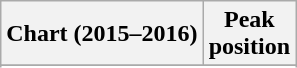<table class="wikitable sortable plainrowheaders" style="text-align:center;">
<tr>
<th scope="col">Chart (2015–2016)</th>
<th scope="col">Peak<br>position</th>
</tr>
<tr>
</tr>
<tr>
</tr>
<tr>
</tr>
<tr>
</tr>
<tr>
</tr>
<tr>
</tr>
<tr>
</tr>
<tr>
</tr>
<tr>
</tr>
<tr>
</tr>
<tr>
</tr>
<tr>
</tr>
<tr>
</tr>
<tr>
</tr>
<tr>
</tr>
</table>
